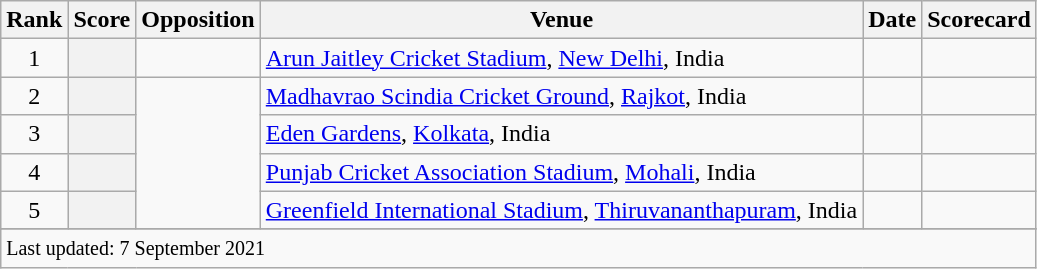<table class="wikitable plainrowheaders sortable">
<tr>
<th scope=col>Rank</th>
<th scope=col>Score</th>
<th scope=col>Opposition</th>
<th scope=col>Venue</th>
<th scope=col>Date</th>
<th scope=col>Scorecard</th>
</tr>
<tr>
<td align=center>1</td>
<th scope=row style=text-align:center;></th>
<td></td>
<td><a href='#'>Arun Jaitley Cricket Stadium</a>, <a href='#'>New Delhi</a>, India</td>
<td></td>
<td></td>
</tr>
<tr>
<td align=center>2</td>
<th scope=row style=text-align:center;></th>
<td rowspan=4></td>
<td><a href='#'>Madhavrao Scindia Cricket Ground</a>, <a href='#'>Rajkot</a>, India</td>
<td></td>
<td></td>
</tr>
<tr>
<td align=center>3</td>
<th scope=row style=text-align:center;></th>
<td><a href='#'>Eden Gardens</a>, <a href='#'>Kolkata</a>, India</td>
<td></td>
<td></td>
</tr>
<tr>
<td align=center>4</td>
<th scope=row style=text-align:center;></th>
<td><a href='#'>Punjab Cricket Association Stadium</a>, <a href='#'>Mohali</a>, India</td>
<td></td>
<td></td>
</tr>
<tr>
<td align=center>5</td>
<th scope=row style=text-align:center;></th>
<td><a href='#'>Greenfield International Stadium</a>, <a href='#'>Thiruvananthapuram</a>, India</td>
<td></td>
<td></td>
</tr>
<tr>
</tr>
<tr class=sortbottom>
<td colspan=6><small>Last updated: 7 September 2021</small></td>
</tr>
</table>
